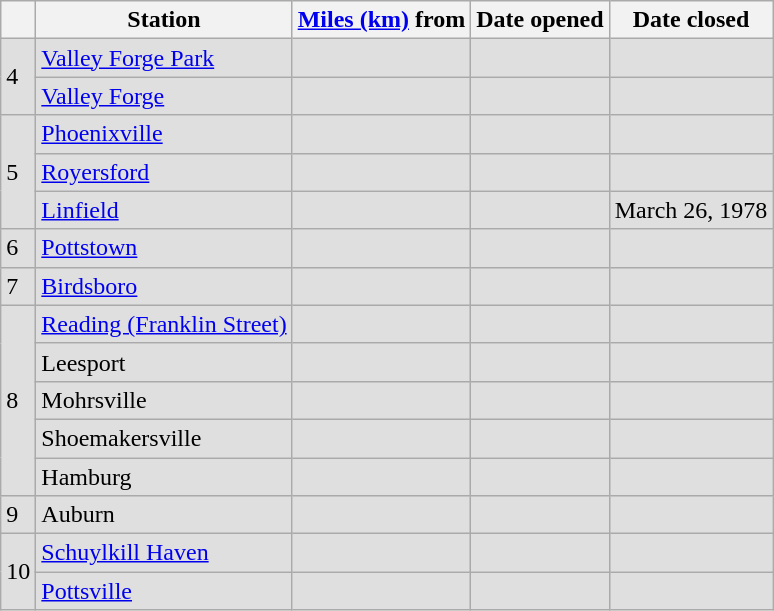<table class="wikitable">
<tr style="vertical-align:bottom;"|>
<th></th>
<th>Station</th>
<th><a href='#'>Miles (km)</a> from<br></th>
<th>Date opened</th>
<th>Date closed</th>
</tr>
<tr bgcolor=dfdfdf>
<td rowspan=2>4</td>
<td><a href='#'>Valley Forge Park</a></td>
<td> </td>
<td> </td>
<td></td>
</tr>
<tr bgcolor=dfdfdf>
<td><a href='#'>Valley Forge</a></td>
<td></td>
<td> </td>
<td></td>
</tr>
<tr bgcolor=dfdfdf>
<td rowspan=3>5</td>
<td><a href='#'>Phoenixville</a></td>
<td></td>
<td> </td>
<td></td>
</tr>
<tr bgcolor=dfdfdf>
<td><a href='#'>Royersford</a></td>
<td></td>
<td> </td>
<td></td>
</tr>
<tr bgcolor=dfdfdf>
<td><a href='#'>Linfield</a></td>
<td></td>
<td> </td>
<td align="center">March 26, 1978</td>
</tr>
<tr bgcolor=dfdfdf>
<td rowspan=1>6</td>
<td><a href='#'>Pottstown</a></td>
<td></td>
<td> </td>
<td></td>
</tr>
<tr bgcolor=dfdfdf>
<td rowspan=1>7</td>
<td><a href='#'>Birdsboro</a></td>
<td></td>
<td> </td>
<td></td>
</tr>
<tr bgcolor=dfdfdf>
<td rowspan=5>8</td>
<td><a href='#'>Reading (Franklin Street)</a></td>
<td></td>
<td> </td>
<td></td>
</tr>
<tr bgcolor=dfdfdf>
<td>Leesport</td>
<td></td>
<td> </td>
<td></td>
</tr>
<tr bgcolor=dfdfdf>
<td>Mohrsville</td>
<td></td>
<td> </td>
<td></td>
</tr>
<tr bgcolor=dfdfdf>
<td>Shoemakersville</td>
<td></td>
<td> </td>
<td></td>
</tr>
<tr bgcolor=dfdfdf>
<td>Hamburg</td>
<td></td>
<td> </td>
<td></td>
</tr>
<tr bgcolor=dfdfdf>
<td rowspan=1>9</td>
<td>Auburn</td>
<td></td>
<td> </td>
<td></td>
</tr>
<tr bgcolor=dfdfdf>
<td rowspan=2>10</td>
<td><a href='#'>Schuylkill Haven</a></td>
<td></td>
<td> </td>
<td></td>
</tr>
<tr bgcolor=dfdfdf>
<td><a href='#'>Pottsville</a></td>
<td></td>
<td> </td>
<td></td>
</tr>
</table>
